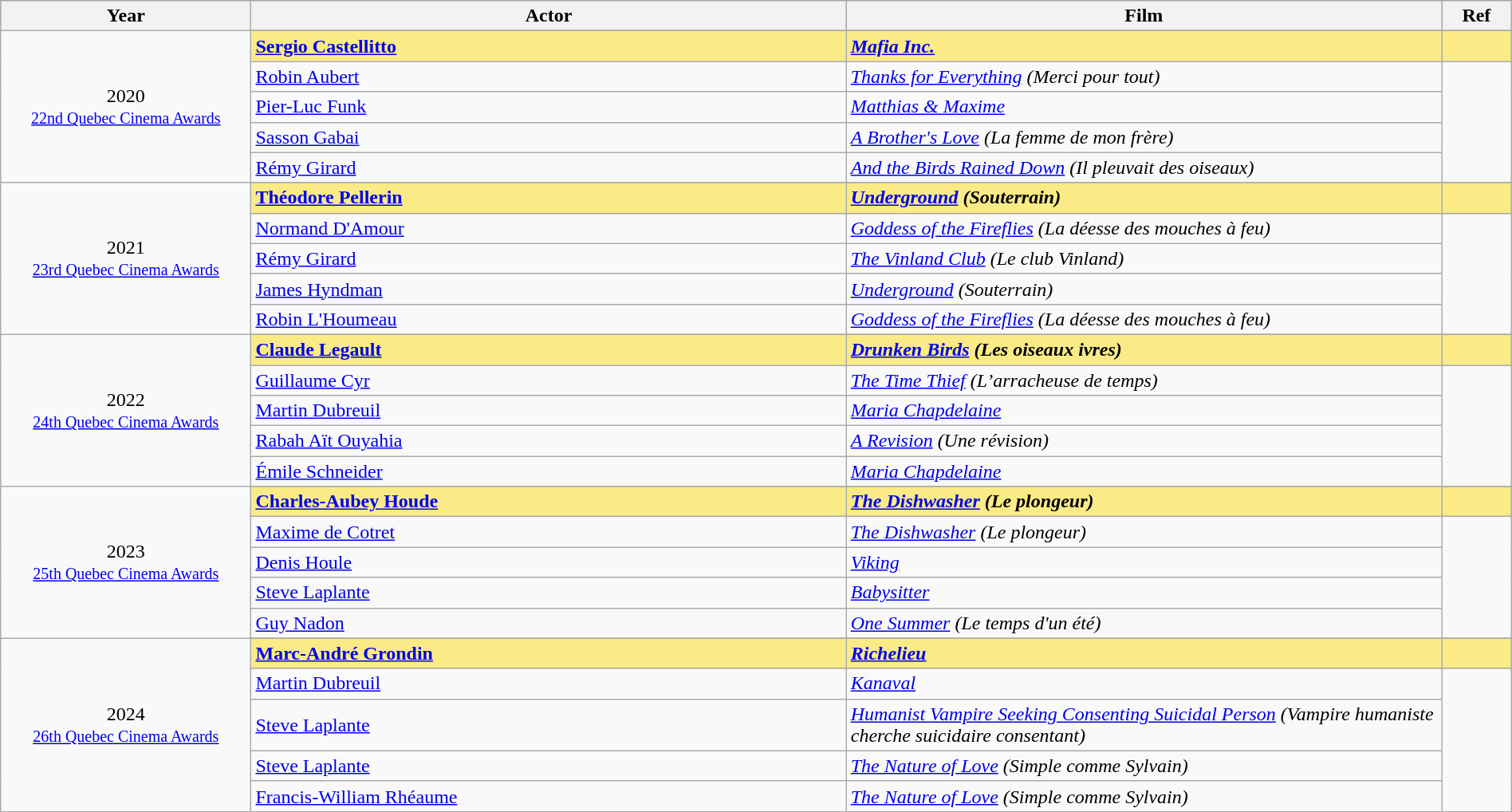<table class="wikitable" style="width:100%;">
<tr style="background:#bebebe;">
<th style="width:8%;">Year</th>
<th style="width:19%;">Actor</th>
<th style="width:19%;">Film</th>
<th style="width:2%;">Ref</th>
</tr>
<tr>
<td rowspan="6" align="center">2020 <br> <small><a href='#'>22nd Quebec Cinema Awards</a></small></td>
</tr>
<tr style="background:#FAEB86">
<td><strong><a href='#'>Sergio Castellitto</a></strong></td>
<td><strong><em><a href='#'>Mafia Inc.</a></em></strong></td>
<td></td>
</tr>
<tr>
<td><a href='#'>Robin Aubert</a></td>
<td><em><a href='#'>Thanks for Everything</a> (Merci pour tout)</em></td>
<td rowspan=4></td>
</tr>
<tr>
<td><a href='#'>Pier-Luc Funk</a></td>
<td><em><a href='#'>Matthias & Maxime</a></em></td>
</tr>
<tr>
<td><a href='#'>Sasson Gabai</a></td>
<td><em><a href='#'>A Brother's Love</a> (La femme de mon frère)</em></td>
</tr>
<tr>
<td><a href='#'>Rémy Girard</a></td>
<td><em><a href='#'>And the Birds Rained Down</a> (Il pleuvait des oiseaux)</em></td>
</tr>
<tr>
<td rowspan="6" align="center">2021<br><small><a href='#'>23rd Quebec Cinema Awards</a></small></td>
</tr>
<tr style="background:#FAEB86">
<td><strong><a href='#'>Théodore Pellerin</a></strong></td>
<td><strong><em><a href='#'>Underground</a> (Souterrain)</em></strong></td>
<td></td>
</tr>
<tr>
<td><a href='#'>Normand D'Amour</a></td>
<td><em><a href='#'>Goddess of the Fireflies</a> (La déesse des mouches à feu)</em></td>
<td rowspan=4></td>
</tr>
<tr>
<td><a href='#'>Rémy Girard</a></td>
<td><em><a href='#'>The Vinland Club</a> (Le club Vinland)</em></td>
</tr>
<tr>
<td><a href='#'>James Hyndman</a></td>
<td><em><a href='#'>Underground</a> (Souterrain)</em></td>
</tr>
<tr>
<td><a href='#'>Robin L'Houmeau</a></td>
<td><em><a href='#'>Goddess of the Fireflies</a> (La déesse des mouches à feu)</em></td>
</tr>
<tr>
<td rowspan="6" align="center">2022<br><small><a href='#'>24th Quebec Cinema Awards</a></small></td>
</tr>
<tr style="background:#FAEB86">
<td><strong><a href='#'>Claude Legault</a></strong></td>
<td><strong><em><a href='#'>Drunken Birds</a> (Les oiseaux ivres)</em></strong></td>
<td></td>
</tr>
<tr>
<td><a href='#'>Guillaume Cyr</a></td>
<td><em><a href='#'>The Time Thief</a> (L’arracheuse de temps)</em></td>
<td rowspan=4></td>
</tr>
<tr>
<td><a href='#'>Martin Dubreuil</a></td>
<td><em><a href='#'>Maria Chapdelaine</a></em></td>
</tr>
<tr>
<td><a href='#'>Rabah Aït Ouyahia</a></td>
<td><em><a href='#'>A Revision</a> (Une révision)</em></td>
</tr>
<tr>
<td><a href='#'>Émile Schneider</a></td>
<td><em><a href='#'>Maria Chapdelaine</a></em></td>
</tr>
<tr>
<td rowspan="6" align="center">2023<br><small><a href='#'>25th Quebec Cinema Awards</a></small></td>
</tr>
<tr style="background:#FAEB86">
<td><strong><a href='#'>Charles-Aubey Houde</a></strong></td>
<td><strong><em><a href='#'>The Dishwasher</a> (Le plongeur)</em></strong></td>
<td></td>
</tr>
<tr>
<td><a href='#'>Maxime de Cotret</a></td>
<td><em><a href='#'>The Dishwasher</a> (Le plongeur)</em></td>
<td rowspan=4></td>
</tr>
<tr>
<td><a href='#'>Denis Houle</a></td>
<td><em><a href='#'>Viking</a></em></td>
</tr>
<tr>
<td><a href='#'>Steve Laplante</a></td>
<td><em><a href='#'>Babysitter</a></em></td>
</tr>
<tr>
<td><a href='#'>Guy Nadon</a></td>
<td><em><a href='#'>One Summer</a> (Le temps d'un été)</em></td>
</tr>
<tr>
<td rowspan="6" align="center">2024<br><small><a href='#'>26th Quebec Cinema Awards</a></small></td>
</tr>
<tr style="background:#FAEB86">
<td><strong><a href='#'>Marc-André Grondin</a></strong></td>
<td><strong><em><a href='#'>Richelieu</a></em></strong></td>
<td></td>
</tr>
<tr>
<td><a href='#'>Martin Dubreuil</a></td>
<td><em><a href='#'>Kanaval</a></em></td>
<td rowspan=4></td>
</tr>
<tr>
<td><a href='#'>Steve Laplante</a></td>
<td><em><a href='#'>Humanist Vampire Seeking Consenting Suicidal Person</a> (Vampire humaniste cherche suicidaire consentant)</em></td>
</tr>
<tr>
<td><a href='#'>Steve Laplante</a></td>
<td><em><a href='#'>The Nature of Love</a> (Simple comme Sylvain)</em></td>
</tr>
<tr>
<td><a href='#'>Francis-William Rhéaume</a></td>
<td><em><a href='#'>The Nature of Love</a> (Simple comme Sylvain)</em></td>
</tr>
</table>
